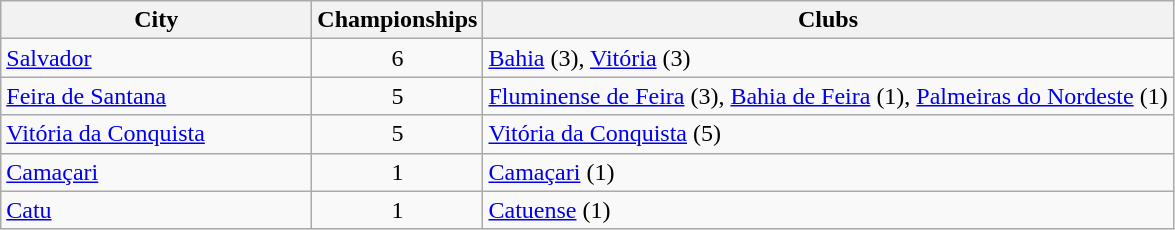<table class="wikitable">
<tr>
<th style="width:200px">City</th>
<th>Championships</th>
<th>Clubs</th>
</tr>
<tr>
<td> <a href='#'>Salvador</a></td>
<td align="center">6</td>
<td><a href='#'>Bahia</a> (3), <a href='#'>Vitória</a> (3)</td>
</tr>
<tr>
<td> <a href='#'>Feira de Santana</a></td>
<td align="center">5</td>
<td><a href='#'>Fluminense de Feira</a> (3), <a href='#'>Bahia de Feira</a> (1), <a href='#'>Palmeiras do Nordeste</a>  (1)</td>
</tr>
<tr>
<td> <a href='#'>Vitória da Conquista</a></td>
<td align="center">5</td>
<td><a href='#'>Vitória da Conquista</a> (5)</td>
</tr>
<tr>
<td> <a href='#'>Camaçari</a></td>
<td align="center">1</td>
<td><a href='#'>Camaçari</a> (1)</td>
</tr>
<tr>
<td> <a href='#'>Catu</a></td>
<td align="center">1</td>
<td><a href='#'>Catuense</a> (1)</td>
</tr>
</table>
